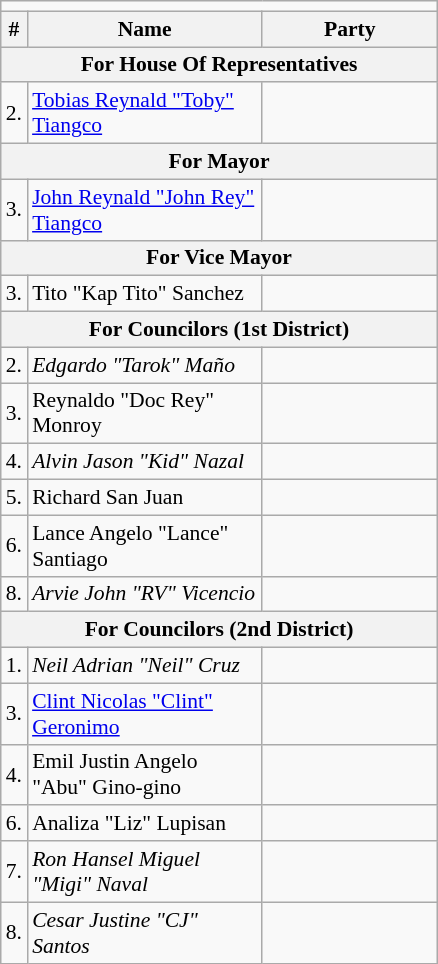<table class=wikitable style="font-size:90%">
<tr>
<td colspan=5 bgcolor=></td>
</tr>
<tr>
<th>#</th>
<th width=150px>Name</th>
<th colspan=2 width=110px>Party</th>
</tr>
<tr>
<th colspan=5>For House Of Representatives</th>
</tr>
<tr>
<td>2.</td>
<td><a href='#'>Tobias Reynald "Toby" Tiangco</a></td>
<td></td>
</tr>
<tr>
<th colspan=5>For Mayor</th>
</tr>
<tr>
<td>3.</td>
<td><a href='#'>John Reynald "John Rey" Tiangco</a></td>
<td></td>
</tr>
<tr>
<th colspan=5>For Vice Mayor</th>
</tr>
<tr>
<td>3.</td>
<td>Tito "Kap Tito" Sanchez</td>
<td></td>
</tr>
<tr>
<th colspan=5>For Councilors (1st District)</th>
</tr>
<tr>
<td>2.</td>
<td><em>Edgardo "Tarok" Maño</em></td>
<td></td>
</tr>
<tr>
<td>3.</td>
<td>Reynaldo "Doc Rey" Monroy</td>
<td></td>
</tr>
<tr>
<td>4.</td>
<td><em>Alvin Jason "Kid" Nazal</em></td>
<td></td>
</tr>
<tr>
<td>5.</td>
<td>Richard San Juan</td>
<td></td>
</tr>
<tr>
<td>6.</td>
<td>Lance Angelo "Lance" Santiago</td>
<td></td>
</tr>
<tr>
<td>8.</td>
<td><em>Arvie John "RV" Vicencio</em></td>
<td></td>
</tr>
<tr>
<th colspan=5>For Councilors (2nd District)</th>
</tr>
<tr>
<td>1.</td>
<td><em>Neil Adrian "Neil" Cruz</em></td>
<td></td>
</tr>
<tr>
<td>3.</td>
<td><a href='#'>Clint Nicolas "Clint" Geronimo</a></td>
<td></td>
</tr>
<tr>
<td>4.</td>
<td>Emil Justin Angelo "Abu" Gino-gino</td>
<td></td>
</tr>
<tr>
<td>6.</td>
<td>Analiza "Liz" Lupisan</td>
<td></td>
</tr>
<tr>
<td>7.</td>
<td><em>Ron Hansel Miguel "Migi" Naval</em></td>
<td></td>
</tr>
<tr>
<td>8.</td>
<td><em>Cesar Justine "CJ" Santos</em></td>
<td></td>
</tr>
</table>
